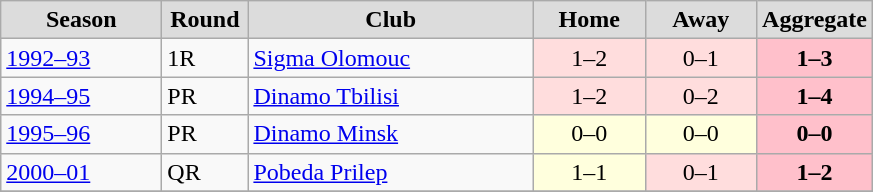<table class="wikitable" style="text-align: center;">
<tr>
<th width="100" style="background:#DCDCDC"style="background:#23308A;color:white;border:1px solid white"!style="background:#DCDCDC">Season</th>
<th width="50" style="background:#DCDCDC"style="background:#23308A;color:white;border:1px solid white"!style="background:#DCDCDC">Round</th>
<th width="183" style="background:#DCDCDC"style="background:#23308A;color:white;border:1px solid white"!style="background:#DCDCDC">Club</th>
<th width="67" style="background:#DCDCDC"style="background:#23308A;color:white;border:1px solid white"!style="background:#DCDCDC">Home</th>
<th width="67" style="background:#DCDCDC"style="background:#23308A;color:white;border:1px solid white"!style="background:#DCDCDC">Away</th>
<th width="67" style="background:#DCDCDC"style="background:#23308A;color:white;border:1px solid white"!style="background:#DCDCDC">Aggregate</th>
</tr>
<tr>
<td align=left><a href='#'>1992–93</a></td>
<td align=left>1R</td>
<td align=left> <a href='#'>Sigma Olomouc</a></td>
<td bgcolor="#ffdddd" style="text-align:center;">1–2</td>
<td bgcolor="#ffdddd" style="text-align:center;">0–1</td>
<td bgcolor=pink style="text-align:center;"><strong>1–3</strong></td>
</tr>
<tr>
<td align=left><a href='#'>1994–95</a></td>
<td align=left>PR</td>
<td align=left> <a href='#'>Dinamo Tbilisi</a></td>
<td bgcolor="#ffdddd" style="text-align:center;">1–2</td>
<td bgcolor="#ffdddd" style="text-align:center;">0–2</td>
<td bgcolor=pink style="text-align:center;"><strong>1–4</strong></td>
</tr>
<tr>
<td align=left><a href='#'>1995–96</a></td>
<td align=left>PR</td>
<td align=left> <a href='#'>Dinamo Minsk</a></td>
<td bgcolor="#ffffdd" style="text-align:center;">0–0</td>
<td bgcolor="#ffffdd" style="text-align:center;">0–0 </td>
<td bgcolor=pink style="text-align:center;"><strong>0–0 </strong></td>
</tr>
<tr>
<td align=left><a href='#'>2000–01</a></td>
<td align=left>QR</td>
<td align=left> <a href='#'>Pobeda Prilep</a></td>
<td bgcolor="#ffffdd" style="text-align:center;">1–1</td>
<td bgcolor="#ffdddd" style="text-align:center;">0–1</td>
<td bgcolor=pink style="text-align:center;"><strong>1–2</strong></td>
</tr>
<tr>
</tr>
</table>
